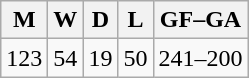<table class="wikitable">
<tr>
<th>M</th>
<th>W</th>
<th>D</th>
<th>L</th>
<th>GF–GA</th>
</tr>
<tr>
<td>123</td>
<td>54</td>
<td>19</td>
<td>50</td>
<td>241–200</td>
</tr>
</table>
